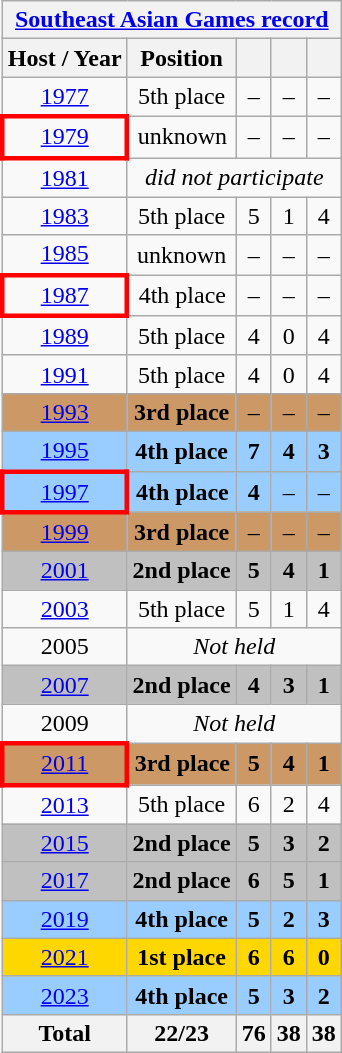<table class="wikitable" style="text-align: center;">
<tr>
<th colspan=9><a href='#'>Southeast Asian Games record</a></th>
</tr>
<tr>
<th>Host / Year</th>
<th>Position</th>
<th></th>
<th></th>
<th></th>
</tr>
<tr>
<td> <a href='#'>1977</a></td>
<td>5th place</td>
<td>–</td>
<td>–</td>
<td>–</td>
</tr>
<tr>
<td style="border: 3px solid red"> <a href='#'>1979</a></td>
<td>unknown</td>
<td>–</td>
<td>–</td>
<td>–</td>
</tr>
<tr>
<td> <a href='#'>1981</a></td>
<td colspan=9><em>did not participate</em></td>
</tr>
<tr>
<td> <a href='#'>1983</a></td>
<td>5th place</td>
<td>5</td>
<td>1</td>
<td>4</td>
</tr>
<tr>
<td> <a href='#'>1985</a></td>
<td>unknown</td>
<td>–</td>
<td>–</td>
<td>–</td>
</tr>
<tr>
<td style="border: 3px solid red"> <a href='#'>1987</a></td>
<td>4th place</td>
<td>–</td>
<td>–</td>
<td>–</td>
</tr>
<tr>
<td> <a href='#'>1989</a></td>
<td>5th place</td>
<td>4</td>
<td>0</td>
<td>4</td>
</tr>
<tr>
<td> <a href='#'>1991</a></td>
<td>5th place</td>
<td>4</td>
<td>0</td>
<td>4</td>
</tr>
<tr style="background:#c96;">
<td> <a href='#'>1993</a></td>
<td><strong>3rd place</strong></td>
<td>–</td>
<td>–</td>
<td>–</td>
</tr>
<tr bgcolor=#9acdff>
<td> <a href='#'>1995</a></td>
<td><strong>4th place</strong></td>
<td><strong>7</strong></td>
<td><strong>4</strong></td>
<td><strong>3</strong></td>
</tr>
<tr bgcolor=#9acdff>
<td style="border: 3px solid red"> <a href='#'>1997</a></td>
<td><strong>4th place</strong></td>
<td><strong>4</strong></td>
<td>–</td>
<td>–</td>
</tr>
<tr style="background:#c96;">
<td> <a href='#'>1999</a></td>
<td><strong>3rd place</strong></td>
<td>–</td>
<td>–</td>
<td>–</td>
</tr>
<tr style="background:silver;">
<td> <a href='#'>2001</a></td>
<td><strong>2nd place</strong></td>
<td><strong>5</strong></td>
<td><strong>4</strong></td>
<td><strong>1</strong></td>
</tr>
<tr>
<td> <a href='#'>2003</a></td>
<td>5th place</td>
<td>5</td>
<td>1</td>
<td>4</td>
</tr>
<tr>
<td> 2005</td>
<td colspan=5><em>Not held</em></td>
</tr>
<tr style="background:silver;">
<td> <a href='#'>2007</a></td>
<td><strong>2nd place</strong></td>
<td><strong>4</strong></td>
<td><strong>3</strong></td>
<td><strong>1</strong></td>
</tr>
<tr>
<td> 2009</td>
<td colspan=5><em>Not held</em></td>
</tr>
<tr style="background:#c96;">
<td style="border: 3px solid red"> <a href='#'>2011</a></td>
<td><strong>3rd place</strong></td>
<td><strong>5</strong></td>
<td><strong>4</strong></td>
<td><strong>1</strong></td>
</tr>
<tr>
<td> <a href='#'>2013</a></td>
<td>5th place</td>
<td>6</td>
<td>2</td>
<td>4</td>
</tr>
<tr style="background:silver;">
<td> <a href='#'>2015</a></td>
<td><strong>2nd place</strong></td>
<td><strong>5</strong></td>
<td><strong>3</strong></td>
<td><strong>2</strong></td>
</tr>
<tr style="background:silver;">
<td> <a href='#'>2017</a></td>
<td><strong>2nd place</strong></td>
<td><strong>6</strong></td>
<td><strong>5</strong></td>
<td><strong>1</strong></td>
</tr>
<tr bgcolor=#9acdff>
<td> <a href='#'>2019</a></td>
<td><strong>4th place</strong></td>
<td><strong>5</strong></td>
<td><strong>2</strong></td>
<td><strong>3</strong></td>
</tr>
<tr style="background:gold;">
<td> <a href='#'>2021</a></td>
<td><strong>1st place</strong></td>
<td><strong>6</strong></td>
<td><strong>6</strong></td>
<td><strong>0</strong></td>
</tr>
<tr bgcolor=#9acdff>
<td> <a href='#'>2023</a></td>
<td><strong>4th place</strong></td>
<td><strong>5</strong></td>
<td><strong>3</strong></td>
<td><strong>2</strong></td>
</tr>
<tr>
<th>Total</th>
<th>22/23</th>
<th>76</th>
<th>38</th>
<th>38</th>
</tr>
</table>
